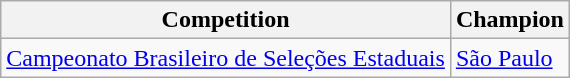<table class="wikitable">
<tr>
<th>Competition</th>
<th>Champion</th>
</tr>
<tr>
<td><a href='#'>Campeonato Brasileiro de Seleções Estaduais</a></td>
<td><a href='#'>São Paulo</a></td>
</tr>
</table>
